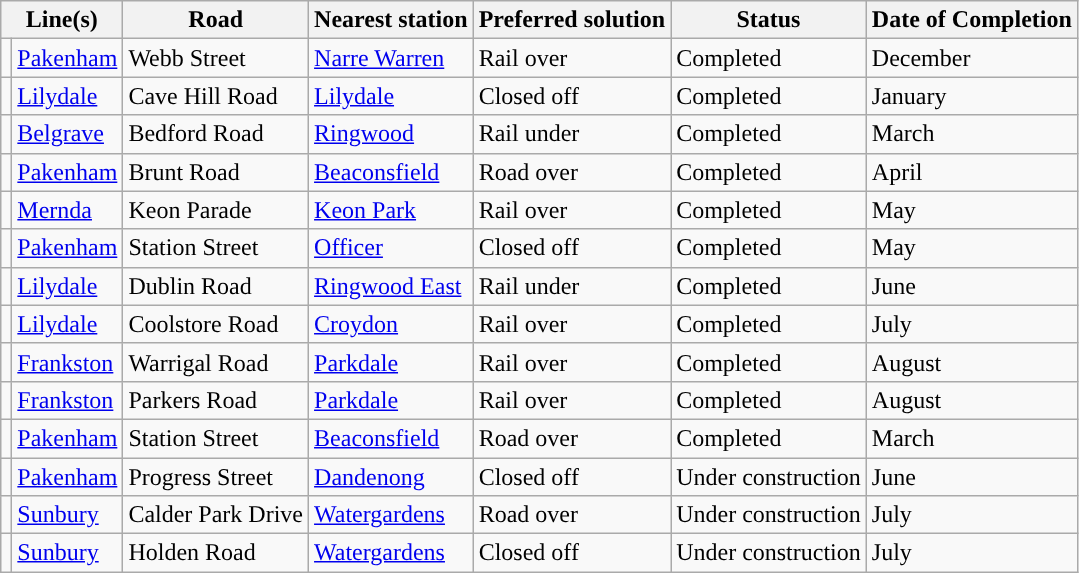<table class="wikitable sortable">
<tr>
<th colspan="2">Line(s)</th>
<th>Road</th>
<th>Nearest station</th>
<th>Preferred solution</th>
<th>Status</th>
<th>Date of Completion</th>
</tr>
<tr>
<td style="background-color:#"></td>
<td><a href='#'>Pakenham</a></td>
<td>Webb Street</td>
<td><a href='#'>Narre Warren</a></td>
<td>Rail over</td>
<td>Completed</td>
<td>December </td>
</tr>
<tr>
<td style="background-color:#"></td>
<td><a href='#'>Lilydale</a></td>
<td>Cave Hill Road</td>
<td><a href='#'>Lilydale</a></td>
<td>Closed off</td>
<td>Completed</td>
<td>January </td>
</tr>
<tr>
<td style="background-color:#"></td>
<td><a href='#'>Belgrave</a></td>
<td>Bedford Road</td>
<td><a href='#'>Ringwood</a></td>
<td>Rail under</td>
<td>Completed</td>
<td>March </td>
</tr>
<tr>
<td style="background-color:#"></td>
<td><a href='#'>Pakenham</a></td>
<td>Brunt Road</td>
<td><a href='#'>Beaconsfield</a></td>
<td>Road over</td>
<td>Completed</td>
<td>April </td>
</tr>
<tr>
<td style="background-color:#"></td>
<td><a href='#'>Mernda</a></td>
<td>Keon Parade</td>
<td><a href='#'>Keon Park</a></td>
<td>Rail over</td>
<td>Completed</td>
<td>May </td>
</tr>
<tr>
<td style="background-color:#"></td>
<td><a href='#'>Pakenham</a></td>
<td>Station Street</td>
<td><a href='#'>Officer</a></td>
<td>Closed off</td>
<td>Completed</td>
<td>May </td>
</tr>
<tr>
<td style="background-color:#"></td>
<td><a href='#'>Lilydale</a></td>
<td>Dublin Road</td>
<td><a href='#'>Ringwood East</a></td>
<td>Rail under</td>
<td>Completed</td>
<td>June </td>
</tr>
<tr>
<td style="background-color:#"></td>
<td><a href='#'>Lilydale</a></td>
<td>Coolstore Road</td>
<td><a href='#'>Croydon</a></td>
<td>Rail over</td>
<td>Completed</td>
<td>July </td>
</tr>
<tr>
<td style="background-color:#"></td>
<td><a href='#'>Frankston</a></td>
<td>Warrigal Road</td>
<td><a href='#'>Parkdale</a></td>
<td>Rail over</td>
<td>Completed</td>
<td>August </td>
</tr>
<tr>
<td style="background-color:#"></td>
<td><a href='#'>Frankston</a></td>
<td>Parkers Road</td>
<td><a href='#'>Parkdale</a></td>
<td>Rail over</td>
<td>Completed</td>
<td>August </td>
</tr>
<tr>
<td style="background-color:#"></td>
<td><a href='#'>Pakenham</a></td>
<td>Station Street</td>
<td><a href='#'>Beaconsfield</a></td>
<td>Road over</td>
<td>Completed</td>
<td>March </td>
</tr>
<tr>
<td style="background-color:#"></td>
<td><a href='#'>Pakenham</a></td>
<td>Progress Street</td>
<td><a href='#'>Dandenong</a></td>
<td>Closed off</td>
<td>Under construction</td>
<td>June </td>
</tr>
<tr>
<td style="background-color:#"></td>
<td><a href='#'>Sunbury</a></td>
<td>Calder Park Drive</td>
<td><a href='#'>Watergardens</a></td>
<td>Road over</td>
<td>Under construction</td>
<td>July </td>
</tr>
<tr>
<td style="background-color:#"></td>
<td><a href='#'>Sunbury</a></td>
<td>Holden Road</td>
<td><a href='#'>Watergardens</a></td>
<td>Closed off</td>
<td>Under construction</td>
<td>July </td>
</tr>
</table>
